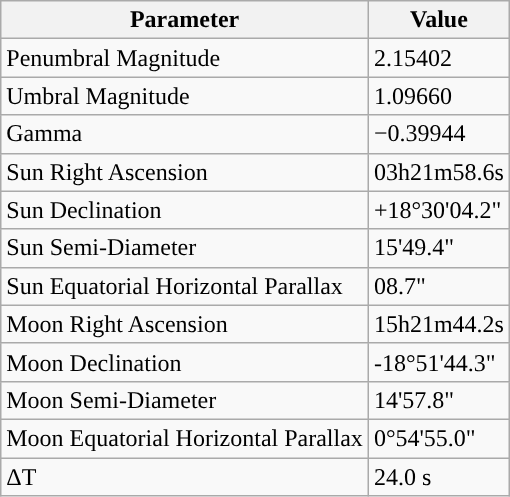<table class="wikitable">
<tr>
<th>Parameter</th>
<th>Value</th>
</tr>
<tr>
<td>Penumbral Magnitude</td>
<td>2.15402</td>
</tr>
<tr>
<td>Umbral Magnitude</td>
<td>1.09660</td>
</tr>
<tr>
<td>Gamma</td>
<td>−0.39944</td>
</tr>
<tr>
<td>Sun Right Ascension</td>
<td>03h21m58.6s</td>
</tr>
<tr>
<td>Sun Declination</td>
<td>+18°30'04.2"</td>
</tr>
<tr>
<td>Sun Semi-Diameter</td>
<td>15'49.4"</td>
</tr>
<tr>
<td>Sun Equatorial Horizontal Parallax</td>
<td>08.7"</td>
</tr>
<tr>
<td>Moon Right Ascension</td>
<td>15h21m44.2s</td>
</tr>
<tr>
<td>Moon Declination</td>
<td>-18°51'44.3"</td>
</tr>
<tr>
<td>Moon Semi-Diameter</td>
<td>14'57.8"</td>
</tr>
<tr>
<td>Moon Equatorial Horizontal Parallax</td>
<td>0°54'55.0"</td>
</tr>
<tr>
<td>ΔT</td>
<td>24.0 s</td>
</tr>
</table>
